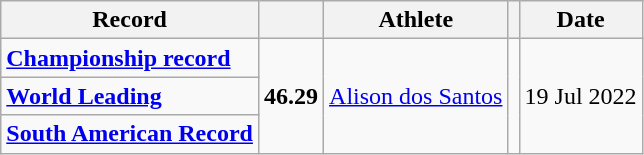<table class="wikitable">
<tr>
<th>Record</th>
<th></th>
<th>Athlete</th>
<th></th>
<th>Date</th>
</tr>
<tr>
<td><strong><a href='#'>Championship record</a></strong></td>
<td rowspan="3"><strong>46.29</strong></td>
<td rowspan="3"><a href='#'>Alison dos Santos</a></td>
<td rowspan="3"></td>
<td rowspan="3">19 Jul 2022</td>
</tr>
<tr>
<td><strong><a href='#'>World Leading</a></strong></td>
</tr>
<tr>
<td><strong><a href='#'>South American Record</a></strong></td>
</tr>
</table>
